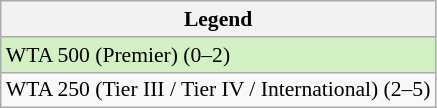<table class="wikitable" style="font-size:90%">
<tr>
<th>Legend</th>
</tr>
<tr>
<td style="background:#d4f1c5;">WTA 500 (Premier) (0–2)</td>
</tr>
<tr>
<td>WTA 250 (Tier III / Tier IV / International) (2–5)</td>
</tr>
</table>
